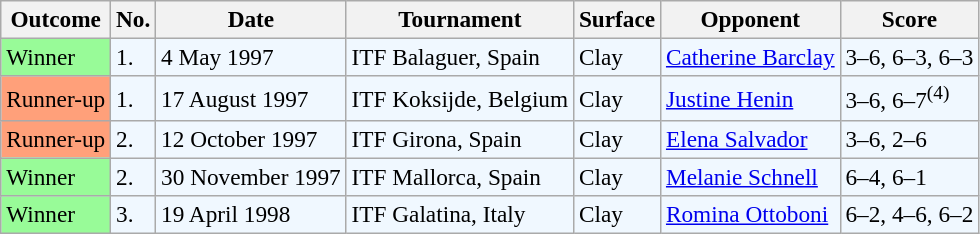<table class="sortable wikitable" style=font-size:97%>
<tr>
<th>Outcome</th>
<th>No.</th>
<th>Date</th>
<th>Tournament</th>
<th>Surface</th>
<th>Opponent</th>
<th class="unsortable">Score</th>
</tr>
<tr style="background:#f0f8ff;">
<td bgcolor="98FB98">Winner</td>
<td>1.</td>
<td>4 May 1997</td>
<td>ITF Balaguer, Spain</td>
<td>Clay</td>
<td> <a href='#'>Catherine Barclay</a></td>
<td>3–6, 6–3, 6–3</td>
</tr>
<tr style="background:#f0f8ff;">
<td bgcolor="FFA07A">Runner-up</td>
<td>1.</td>
<td>17 August 1997</td>
<td>ITF Koksijde, Belgium</td>
<td>Clay</td>
<td> <a href='#'>Justine Henin</a></td>
<td>3–6, 6–7<sup>(4)</sup></td>
</tr>
<tr style="background:#f0f8ff;">
<td bgcolor="FFA07A">Runner-up</td>
<td>2.</td>
<td>12 October 1997</td>
<td>ITF Girona, Spain</td>
<td>Clay</td>
<td> <a href='#'>Elena Salvador</a></td>
<td>3–6, 2–6</td>
</tr>
<tr style="background:#f0f8ff;">
<td bgcolor="98FB98">Winner</td>
<td>2.</td>
<td>30 November 1997</td>
<td>ITF Mallorca, Spain</td>
<td>Clay</td>
<td> <a href='#'>Melanie Schnell</a></td>
<td>6–4, 6–1</td>
</tr>
<tr style="background:#f0f8ff;">
<td bgcolor="98FB98">Winner</td>
<td>3.</td>
<td>19 April 1998</td>
<td>ITF Galatina, Italy</td>
<td>Clay</td>
<td> <a href='#'>Romina Ottoboni</a></td>
<td>6–2, 4–6, 6–2</td>
</tr>
</table>
